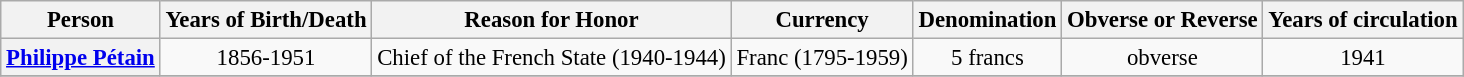<table class="wikitable" style="font-size:95%; text-align:center;">
<tr>
<th>Person</th>
<th>Years of Birth/Death</th>
<th>Reason for Honor</th>
<th>Currency</th>
<th>Denomination</th>
<th>Obverse or Reverse</th>
<th>Years of circulation</th>
</tr>
<tr>
<th><a href='#'>Philippe Pétain</a></th>
<td>1856-1951</td>
<td>Chief of the French State (1940-1944)</td>
<td>Franc (1795-1959)</td>
<td>5 francs</td>
<td>obverse</td>
<td>1941</td>
</tr>
<tr>
</tr>
</table>
